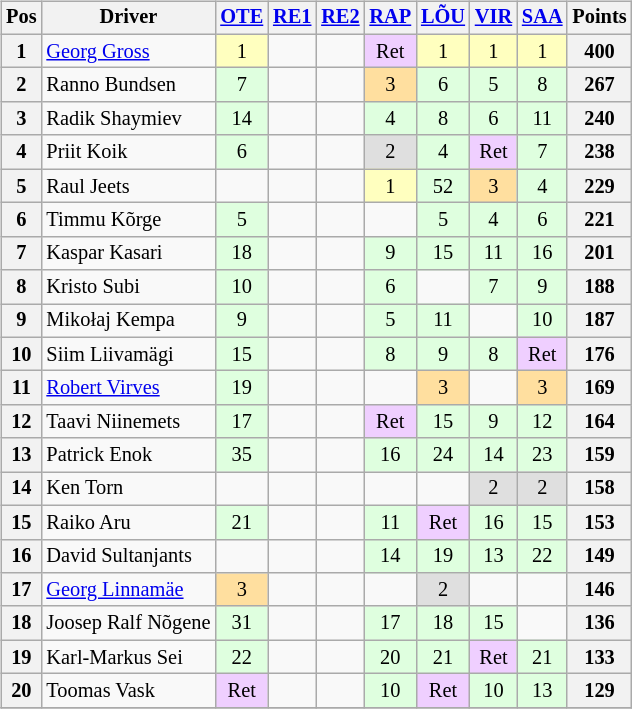<table>
<tr>
<td valign="top"><br><table class="wikitable" style="font-size: 85%; text-align: center">
<tr valign="top">
<th valign="middle">Pos</th>
<th valign="middle">Driver</th>
<th><a href='#'>OTE</a><br></th>
<th><a href='#'>RE1</a><br></th>
<th><a href='#'>RE2</a><br></th>
<th><a href='#'>RAP</a><br></th>
<th><a href='#'>LÕU</a><br></th>
<th><a href='#'>VIR</a><br></th>
<th><a href='#'>SAA</a><br></th>
<th valign="middle">Points</th>
</tr>
<tr>
<th>1</th>
<td align=left> <a href='#'>Georg Gross</a></td>
<td style="background:#FFFFBF;">1</td>
<td></td>
<td></td>
<td style="background:#EFCFFF;">Ret</td>
<td style="background:#FFFFBF;">1</td>
<td style="background:#FFFFBF;">1</td>
<td style="background:#FFFFBF;">1</td>
<th>400</th>
</tr>
<tr>
<th>2</th>
<td align="left"> Ranno Bundsen</td>
<td style="background:#DFFFDF;">7</td>
<td></td>
<td></td>
<td style="background:#FFDF9F;">3</td>
<td style="background:#DFFFDF;">6</td>
<td style="background:#DFFFDF;">5</td>
<td style="background:#DFFFDF;">8</td>
<th>267</th>
</tr>
<tr>
<th>3</th>
<td align="left"> Radik Shaymiev</td>
<td style="background:#DFFFDF;">14</td>
<td></td>
<td></td>
<td style="background:#DFFFDF;">4</td>
<td style="background:#DFFFDF;">8</td>
<td style="background:#DFFFDF;">6</td>
<td style="background:#DFFFDF;">11</td>
<th>240</th>
</tr>
<tr>
<th>4</th>
<td align="left"> Priit Koik</td>
<td style="background:#DFFFDF;">6</td>
<td></td>
<td></td>
<td style="background:#DFDFDF;">2</td>
<td style="background:#DFFFDF;">4</td>
<td style="background:#EFCFFF;">Ret</td>
<td style="background:#DFFFDF;">7</td>
<th>238</th>
</tr>
<tr>
<th>5</th>
<td align="left"> Raul Jeets</td>
<td></td>
<td></td>
<td></td>
<td style="background:#FFFFBF;">1</td>
<td style="background:#DFFFDF;">52</td>
<td style="background:#FFDF9F;">3</td>
<td style="background:#DFFFDF;">4</td>
<th>229</th>
</tr>
<tr>
<th>6</th>
<td align="left"> Timmu Kõrge</td>
<td style="background:#DFFFDF;">5</td>
<td></td>
<td></td>
<td></td>
<td style="background:#DFFFDF;">5</td>
<td style="background:#DFFFDF;">4</td>
<td style="background:#DFFFDF;">6</td>
<th>221</th>
</tr>
<tr>
<th>7</th>
<td align="left"> Kaspar Kasari</td>
<td style="background:#DFFFDF;">18</td>
<td></td>
<td></td>
<td style="background:#DFFFDF;">9</td>
<td style="background:#DFFFDF;">15</td>
<td style="background:#DFFFDF;">11</td>
<td style="background:#DFFFDF;">16</td>
<th>201</th>
</tr>
<tr>
<th>8</th>
<td align="left"> Kristo Subi</td>
<td style="background:#DFFFDF;">10</td>
<td></td>
<td></td>
<td style="background:#DFFFDF;">6</td>
<td></td>
<td style="background:#DFFFDF;">7</td>
<td style="background:#DFFFDF;">9</td>
<th>188</th>
</tr>
<tr>
<th>9</th>
<td align="left"> Mikołaj Kempa</td>
<td style="background:#DFFFDF;">9</td>
<td></td>
<td></td>
<td style="background:#DFFFDF;">5</td>
<td style="background:#DFFFDF;">11</td>
<td></td>
<td style="background:#DFFFDF;">10</td>
<th>187</th>
</tr>
<tr>
<th>10</th>
<td align="left"> Siim Liivamägi</td>
<td style="background:#DFFFDF;">15</td>
<td></td>
<td></td>
<td style="background:#DFFFDF;">8</td>
<td style="background:#DFFFDF;">9</td>
<td style="background:#DFFFDF;">8</td>
<td style="background:#EFCFFF;">Ret</td>
<th>176</th>
</tr>
<tr>
<th>11</th>
<td align="left"> <a href='#'>Robert Virves</a></td>
<td style="background:#DFFFDF;">19</td>
<td></td>
<td></td>
<td></td>
<td style="background:#FFDF9F;">3</td>
<td></td>
<td style="background:#FFDF9F;">3</td>
<th>169</th>
</tr>
<tr>
<th>12</th>
<td align="left"> Taavi Niinemets</td>
<td style="background:#DFFFDF;">17</td>
<td></td>
<td></td>
<td style="background:#EFCFFF;">Ret</td>
<td style="background:#DFFFDF;">15</td>
<td style="background:#DFFFDF;">9</td>
<td style="background:#DFFFDF;">12</td>
<th>164</th>
</tr>
<tr>
<th>13</th>
<td align="left"> Patrick Enok</td>
<td style="background:#DFFFDF;">35</td>
<td></td>
<td></td>
<td style="background:#DFFFDF;">16</td>
<td style="background:#DFFFDF;">24</td>
<td style="background:#DFFFDF;">14</td>
<td style="background:#DFFFDF;">23</td>
<th>159</th>
</tr>
<tr>
<th>14</th>
<td align="left"> Ken Torn</td>
<td></td>
<td></td>
<td></td>
<td></td>
<td></td>
<td style="background:#DFDFDF;">2</td>
<td style="background:#DFDFDF;">2</td>
<th>158</th>
</tr>
<tr>
<th>15</th>
<td align="left"> Raiko Aru</td>
<td style="background:#DFFFDF;">21</td>
<td></td>
<td></td>
<td style="background:#DFFFDF;">11</td>
<td style="background:#EFCFFF;">Ret</td>
<td style="background:#DFFFDF;">16</td>
<td style="background:#DFFFDF;">15</td>
<th>153</th>
</tr>
<tr>
<th>16</th>
<td align="left"> David Sultanjants</td>
<td></td>
<td></td>
<td></td>
<td style="background:#DFFFDF;">14</td>
<td style="background:#DFFFDF;">19</td>
<td style="background:#DFFFDF;">13</td>
<td style="background:#DFFFDF;">22</td>
<th>149</th>
</tr>
<tr>
<th>17</th>
<td align="left"> <a href='#'>Georg Linnamäe</a></td>
<td style="background:#FFDF9F;">3</td>
<td></td>
<td></td>
<td></td>
<td style="background:#DFDFDF;">2</td>
<td></td>
<td></td>
<th>146</th>
</tr>
<tr>
<th>18</th>
<td align="left"> Joosep Ralf Nõgene</td>
<td style="background:#DFFFDF;">31</td>
<td></td>
<td></td>
<td style="background:#DFFFDF;">17</td>
<td style="background:#DFFFDF;">18</td>
<td style="background:#DFFFDF;">15</td>
<td></td>
<th>136</th>
</tr>
<tr>
<th>19</th>
<td align="left"> Karl-Markus Sei</td>
<td style="background:#DFFFDF;">22</td>
<td></td>
<td></td>
<td style="background:#DFFFDF;">20</td>
<td style="background:#DFFFDF;">21</td>
<td style="background:#EFCFFF;">Ret</td>
<td style="background:#DFFFDF;">21</td>
<th>133</th>
</tr>
<tr>
<th>20</th>
<td align="left"> Toomas Vask</td>
<td style="background:#EFCFFF;">Ret</td>
<td></td>
<td></td>
<td style="background:#DFFFDF;">10</td>
<td style="background:#EFCFFF;">Ret</td>
<td style="background:#DFFFDF;">10</td>
<td style="background:#DFFFDF;">13</td>
<th>129</th>
</tr>
<tr>
</tr>
</table>
</td>
</tr>
</table>
